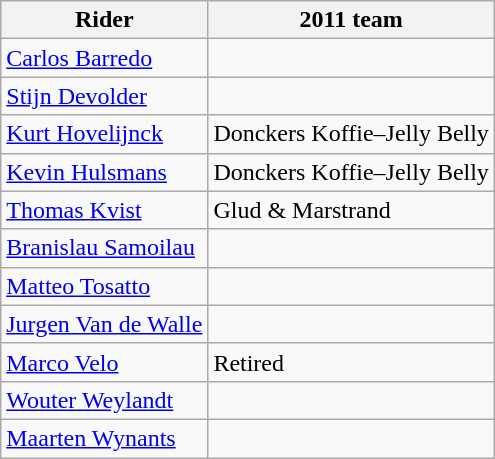<table class="wikitable">
<tr>
<th>Rider</th>
<th>2011 team</th>
</tr>
<tr>
<td><a href='#'>Carlos Barredo</a></td>
<td></td>
</tr>
<tr>
<td><a href='#'>Stijn Devolder</a></td>
<td></td>
</tr>
<tr>
<td><a href='#'>Kurt Hovelijnck</a></td>
<td>Donckers Koffie–Jelly Belly</td>
</tr>
<tr>
<td><a href='#'>Kevin Hulsmans</a></td>
<td>Donckers Koffie–Jelly Belly</td>
</tr>
<tr>
<td><a href='#'>Thomas Kvist</a></td>
<td>Glud & Marstrand</td>
</tr>
<tr>
<td><a href='#'>Branislau Samoilau</a></td>
<td></td>
</tr>
<tr>
<td><a href='#'>Matteo Tosatto</a></td>
<td></td>
</tr>
<tr>
<td><a href='#'>Jurgen Van de Walle</a></td>
<td></td>
</tr>
<tr>
<td><a href='#'>Marco Velo</a></td>
<td>Retired</td>
</tr>
<tr>
<td><a href='#'>Wouter Weylandt</a></td>
<td></td>
</tr>
<tr>
<td><a href='#'>Maarten Wynants</a></td>
<td></td>
</tr>
</table>
